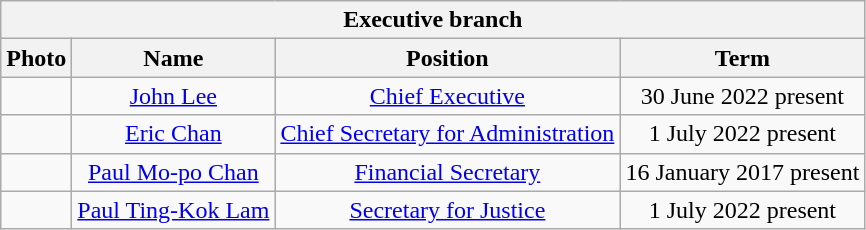<table class="wikitable" style="text-align:center">
<tr>
<th colspan="4">Executive branch</th>
</tr>
<tr>
<th>Photo</th>
<th>Name</th>
<th>Position</th>
<th>Term</th>
</tr>
<tr>
<td></td>
<td><a href='#'>John Lee</a></td>
<td><a href='#'>Chief Executive</a></td>
<td>30 June 2022  present</td>
</tr>
<tr>
<td></td>
<td><a href='#'>Eric Chan</a></td>
<td><a href='#'>Chief Secretary for Administration</a></td>
<td>1 July 2022  present</td>
</tr>
<tr>
<td></td>
<td><a href='#'>Paul Mo-po Chan</a></td>
<td><a href='#'>Financial Secretary</a></td>
<td>16 January 2017  present</td>
</tr>
<tr>
<td></td>
<td><a href='#'>Paul Ting-Kok Lam</a></td>
<td><a href='#'>Secretary for Justice</a></td>
<td>1 July 2022  present</td>
</tr>
</table>
